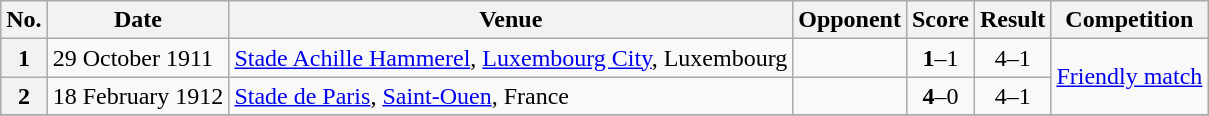<table class="wikitable sortable plainrowheaders">
<tr>
<th scope=col>No.</th>
<th scope=col>Date</th>
<th scope=col>Venue</th>
<th scope=col>Opponent</th>
<th scope=col>Score</th>
<th scope=col>Result</th>
<th scope=col>Competition</th>
</tr>
<tr>
<th scope=row style=text-align:center>1</th>
<td>29 October 1911</td>
<td><a href='#'>Stade Achille Hammerel</a>, <a href='#'>Luxembourg City</a>, Luxembourg</td>
<td></td>
<td align=center><strong>1</strong>–1</td>
<td align=center>4–1</td>
<td rowspan="2"><a href='#'>Friendly match</a></td>
</tr>
<tr>
<th scope=row style=text-align:center>2</th>
<td>18 February 1912</td>
<td><a href='#'>Stade de Paris</a>, <a href='#'>Saint-Ouen</a>, France</td>
<td></td>
<td align=center><strong>4</strong>–0</td>
<td align=center>4–1</td>
</tr>
<tr>
</tr>
</table>
